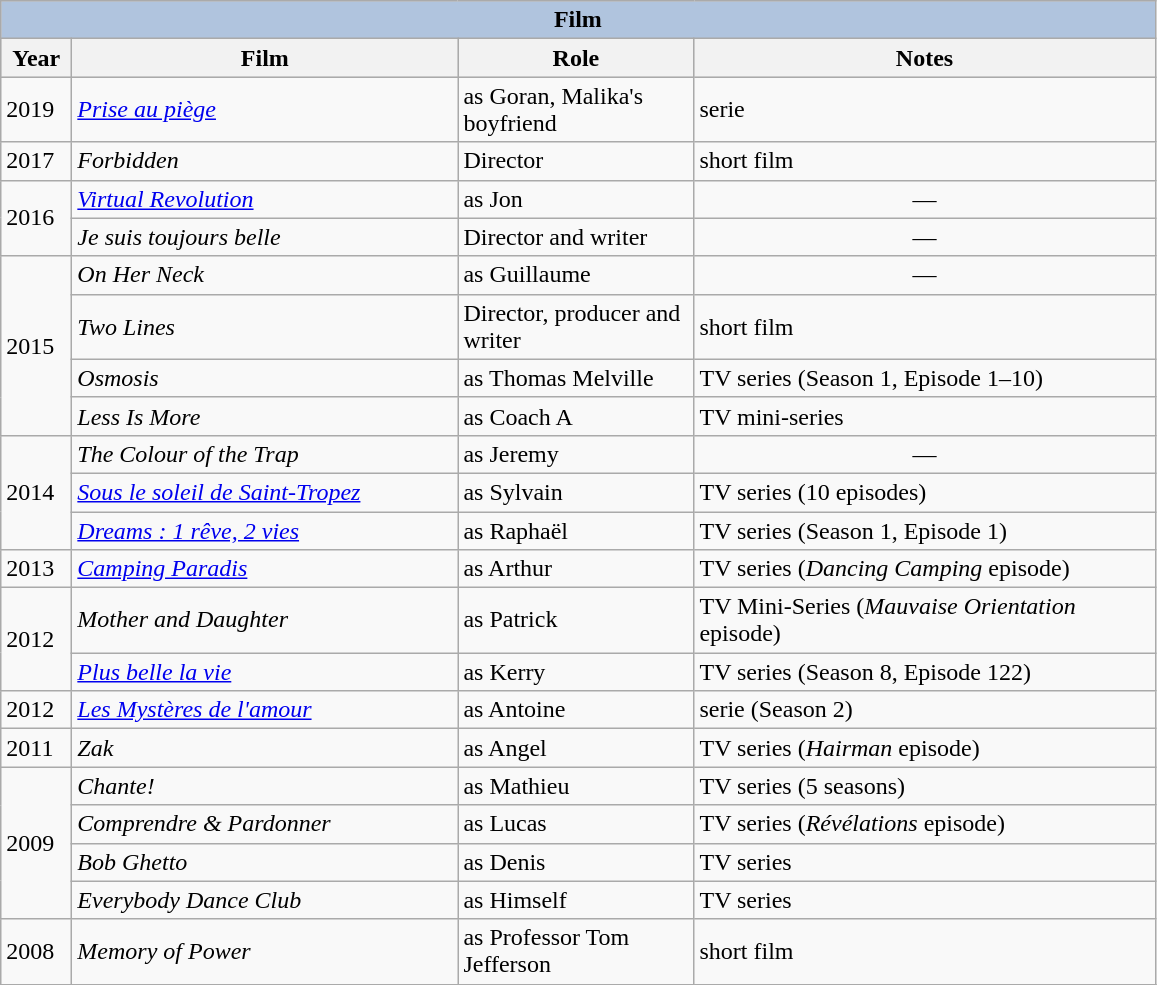<table class="wikitable">
<tr style="background:#ccc; text-align:center;">
<th colspan="4" style="background: LightSteelBlue;">Film</th>
</tr>
<tr style="background:#ccc; text-align:center;">
<th style="width:40px;">Year</th>
<th style="width:250px;">Film</th>
<th style="width:150px;">Role</th>
<th style="width:300px;">Notes</th>
</tr>
<tr>
<td>2019</td>
<td><em><a href='#'>Prise au piège</a></em></td>
<td>as Goran, Malika's boyfriend</td>
<td>serie</td>
</tr>
<tr>
<td>2017</td>
<td><em>Forbidden</em></td>
<td>Director</td>
<td>short film</td>
</tr>
<tr>
<td rowspan="2">2016</td>
<td><em><a href='#'>Virtual Revolution</a></em></td>
<td>as Jon</td>
<td style="text-align:center;">—</td>
</tr>
<tr>
<td><em>Je suis toujours belle</em></td>
<td>Director and writer</td>
<td style="text-align:center;">—</td>
</tr>
<tr>
<td rowspan="4">2015</td>
<td><em>On Her Neck</em></td>
<td>as Guillaume</td>
<td style="text-align:center;">—</td>
</tr>
<tr>
<td><em>Two Lines</em></td>
<td>Director, producer and writer</td>
<td>short film</td>
</tr>
<tr>
<td><em>Osmosis</em></td>
<td>as Thomas Melville</td>
<td>TV series (Season 1, Episode 1–10)</td>
</tr>
<tr>
<td><em>Less Is More</em></td>
<td>as Coach A</td>
<td>TV mini-series</td>
</tr>
<tr>
<td rowspan="3">2014</td>
<td><em>The Colour of the Trap</em></td>
<td>as Jeremy</td>
<td style="text-align:center;">—</td>
</tr>
<tr>
<td><em><a href='#'>Sous le soleil de Saint-Tropez</a></em></td>
<td>as Sylvain</td>
<td>TV series (10 episodes)</td>
</tr>
<tr>
<td><em><a href='#'>Dreams : 1 rêve, 2 vies</a></em></td>
<td>as Raphaël</td>
<td>TV series (Season 1, Episode 1)</td>
</tr>
<tr>
<td>2013</td>
<td><em><a href='#'>Camping Paradis</a></em></td>
<td>as Arthur</td>
<td>TV series (<em>Dancing Camping</em> episode)</td>
</tr>
<tr>
<td rowspan="2">2012</td>
<td><em>Mother and Daughter</em></td>
<td>as Patrick</td>
<td>TV Mini-Series (<em>Mauvaise Orientation</em> episode)</td>
</tr>
<tr>
<td><em><a href='#'>Plus belle la vie</a></em></td>
<td>as Kerry</td>
<td>TV series (Season 8, Episode 122)</td>
</tr>
<tr>
<td>2012</td>
<td><em><a href='#'>Les Mystères de l'amour</a></em></td>
<td>as Antoine</td>
<td>serie (Season 2)</td>
</tr>
<tr>
<td>2011</td>
<td><em>Zak</em></td>
<td>as Angel</td>
<td>TV series (<em>Hairman</em> episode)</td>
</tr>
<tr>
<td rowspan="4">2009</td>
<td><em>Chante!</em></td>
<td>as Mathieu</td>
<td>TV series (5 seasons)</td>
</tr>
<tr>
<td><em>Comprendre & Pardonner</em></td>
<td>as Lucas</td>
<td>TV series (<em>Révélations</em> episode)</td>
</tr>
<tr>
<td><em>Bob Ghetto</em></td>
<td>as Denis</td>
<td>TV series</td>
</tr>
<tr>
<td><em>Everybody Dance Club</em></td>
<td>as Himself</td>
<td>TV series</td>
</tr>
<tr>
<td>2008</td>
<td><em>Memory of Power</em></td>
<td>as Professor Tom Jefferson</td>
<td>short film</td>
</tr>
<tr>
</tr>
</table>
